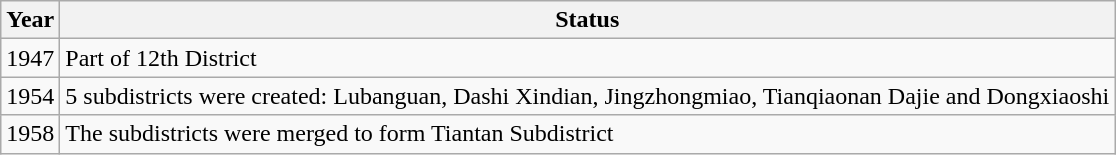<table class="wikitable">
<tr>
<th>Year</th>
<th>Status</th>
</tr>
<tr>
<td>1947</td>
<td>Part of 12th District</td>
</tr>
<tr>
<td>1954</td>
<td>5 subdistricts were created: Lubanguan, Dashi Xindian, Jingzhongmiao, Tianqiaonan Dajie and Dongxiaoshi</td>
</tr>
<tr>
<td>1958</td>
<td>The subdistricts were merged to form Tiantan Subdistrict</td>
</tr>
</table>
